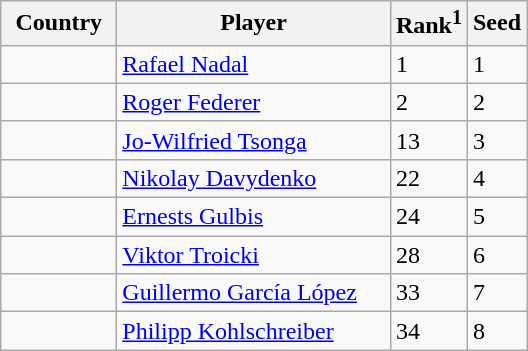<table class="sortable wikitable">
<tr>
<th width=70>Country</th>
<th width=175>Player</th>
<th>Rank<sup>1</sup></th>
<th>Seed</th>
</tr>
<tr>
<td></td>
<td><a href='#'>Rafael Nadal</a></td>
<td>1</td>
<td>1</td>
</tr>
<tr>
<td></td>
<td><a href='#'>Roger Federer</a></td>
<td>2</td>
<td>2</td>
</tr>
<tr>
<td></td>
<td><a href='#'>Jo-Wilfried Tsonga</a></td>
<td>13</td>
<td>3</td>
</tr>
<tr>
<td></td>
<td><a href='#'>Nikolay Davydenko</a></td>
<td>22</td>
<td>4</td>
</tr>
<tr>
<td></td>
<td><a href='#'>Ernests Gulbis</a></td>
<td>24</td>
<td>5</td>
</tr>
<tr>
<td></td>
<td><a href='#'>Viktor Troicki</a></td>
<td>28</td>
<td>6</td>
</tr>
<tr>
<td></td>
<td><a href='#'>Guillermo García López</a></td>
<td>33</td>
<td>7</td>
</tr>
<tr>
<td></td>
<td><a href='#'>Philipp Kohlschreiber</a></td>
<td>34</td>
<td>8</td>
</tr>
</table>
